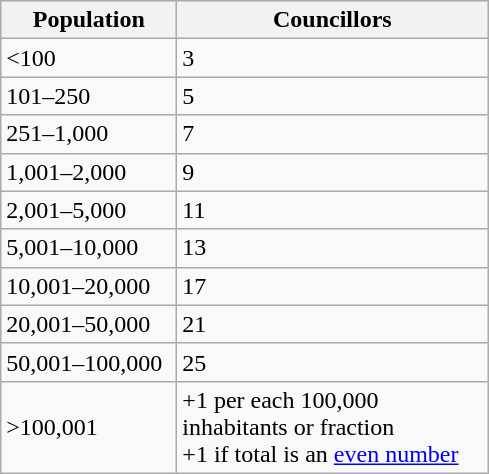<table class="wikitable" style="text-align:left;">
<tr>
<th width="110">Population</th>
<th width="200">Councillors</th>
</tr>
<tr>
<td><100</td>
<td>3</td>
</tr>
<tr>
<td>101–250</td>
<td>5</td>
</tr>
<tr>
<td>251–1,000</td>
<td>7</td>
</tr>
<tr>
<td>1,001–2,000</td>
<td>9</td>
</tr>
<tr>
<td>2,001–5,000</td>
<td>11</td>
</tr>
<tr>
<td>5,001–10,000</td>
<td>13</td>
</tr>
<tr>
<td>10,001–20,000</td>
<td>17</td>
</tr>
<tr>
<td>20,001–50,000</td>
<td>21</td>
</tr>
<tr>
<td>50,001–100,000</td>
<td>25</td>
</tr>
<tr>
<td>>100,001</td>
<td>+1 per each 100,000 inhabitants or fraction<br>+1 if total is an <a href='#'>even number</a></td>
</tr>
</table>
